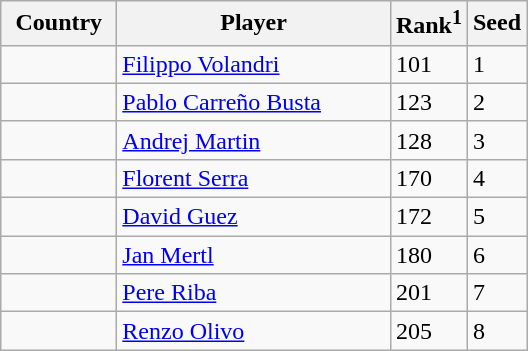<table class="sortable wikitable">
<tr>
<th width="70">Country</th>
<th width="175">Player</th>
<th>Rank<sup>1</sup></th>
<th>Seed</th>
</tr>
<tr>
<td></td>
<td><a href='#'>Filippo Volandri</a></td>
<td>101</td>
<td>1</td>
</tr>
<tr>
<td></td>
<td><a href='#'>Pablo Carreño Busta</a></td>
<td>123</td>
<td>2</td>
</tr>
<tr>
<td></td>
<td><a href='#'>Andrej Martin</a></td>
<td>128</td>
<td>3</td>
</tr>
<tr>
<td></td>
<td><a href='#'>Florent Serra</a></td>
<td>170</td>
<td>4</td>
</tr>
<tr>
<td></td>
<td><a href='#'>David Guez</a></td>
<td>172</td>
<td>5</td>
</tr>
<tr>
<td></td>
<td><a href='#'>Jan Mertl</a></td>
<td>180</td>
<td>6</td>
</tr>
<tr>
<td></td>
<td><a href='#'>Pere Riba</a></td>
<td>201</td>
<td>7</td>
</tr>
<tr>
<td></td>
<td><a href='#'>Renzo Olivo</a></td>
<td>205</td>
<td>8<br></td>
</tr>
</table>
